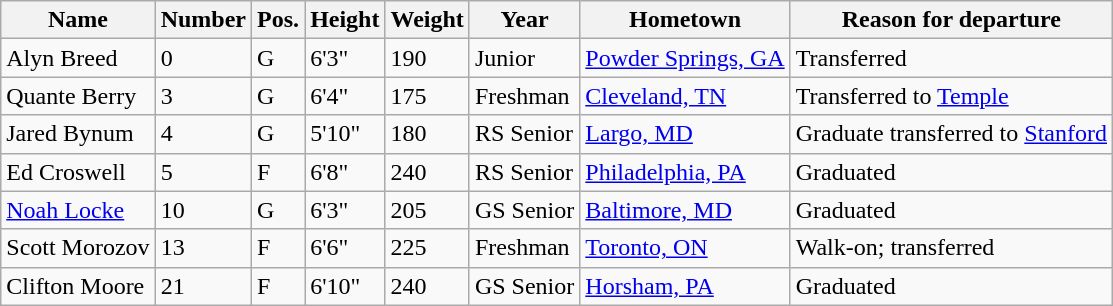<table class="wikitable sortable" border="1">
<tr>
<th>Name</th>
<th>Number</th>
<th>Pos.</th>
<th>Height</th>
<th>Weight</th>
<th>Year</th>
<th>Hometown</th>
<th class="unsortable">Reason for departure</th>
</tr>
<tr>
<td>Alyn Breed</td>
<td>0</td>
<td>G</td>
<td>6'3"</td>
<td>190</td>
<td>Junior</td>
<td><a href='#'>Powder Springs, GA</a></td>
<td>Transferred</td>
</tr>
<tr>
<td>Quante Berry</td>
<td>3</td>
<td>G</td>
<td>6'4"</td>
<td>175</td>
<td>Freshman</td>
<td><a href='#'>Cleveland, TN</a></td>
<td>Transferred to <a href='#'>Temple</a></td>
</tr>
<tr>
<td>Jared Bynum</td>
<td>4</td>
<td>G</td>
<td>5'10"</td>
<td>180</td>
<td>RS Senior</td>
<td><a href='#'>Largo, MD</a></td>
<td>Graduate transferred to <a href='#'>Stanford</a></td>
</tr>
<tr>
<td>Ed Croswell</td>
<td>5</td>
<td>F</td>
<td>6'8"</td>
<td>240</td>
<td>RS Senior</td>
<td><a href='#'>Philadelphia, PA</a></td>
<td>Graduated</td>
</tr>
<tr>
<td><a href='#'>Noah Locke</a></td>
<td>10</td>
<td>G</td>
<td>6'3"</td>
<td>205</td>
<td>GS Senior</td>
<td><a href='#'>Baltimore, MD</a></td>
<td>Graduated</td>
</tr>
<tr>
<td>Scott Morozov</td>
<td>13</td>
<td>F</td>
<td>6'6"</td>
<td>225</td>
<td>Freshman</td>
<td><a href='#'>Toronto, ON</a></td>
<td>Walk-on; transferred</td>
</tr>
<tr>
<td>Clifton Moore</td>
<td>21</td>
<td>F</td>
<td>6'10"</td>
<td>240</td>
<td>GS Senior</td>
<td><a href='#'>Horsham, PA</a></td>
<td>Graduated</td>
</tr>
</table>
